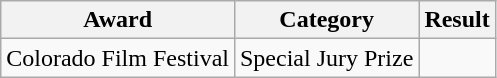<table class="wikitable">
<tr>
<th>Award</th>
<th>Category</th>
<th>Result</th>
</tr>
<tr>
<td>Colorado Film Festival</td>
<td>Special Jury Prize</td>
<td></td>
</tr>
</table>
